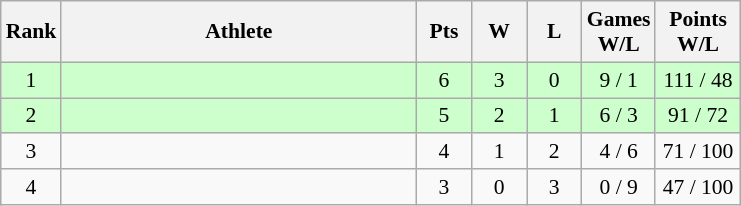<table class="wikitable" style="text-align: center; font-size:90% ">
<tr>
<th width="20">Rank</th>
<th width="230">Athlete</th>
<th width="30">Pts</th>
<th width="30">W</th>
<th width="30">L</th>
<th width="40">Games<br>W/L</th>
<th width="50">Points<br>W/L</th>
</tr>
<tr bgcolor=#ccffcc>
<td>1</td>
<td align=left></td>
<td>6</td>
<td>3</td>
<td>0</td>
<td>9 / 1</td>
<td>111 / 48</td>
</tr>
<tr bgcolor=#ccffcc>
<td>2</td>
<td align=left></td>
<td>5</td>
<td>2</td>
<td>1</td>
<td>6 / 3</td>
<td>91 / 72</td>
</tr>
<tr>
<td>3</td>
<td align=left></td>
<td>4</td>
<td>1</td>
<td>2</td>
<td>4 / 6</td>
<td>71 / 100</td>
</tr>
<tr>
<td>4</td>
<td align=left></td>
<td>3</td>
<td>0</td>
<td>3</td>
<td>0 / 9</td>
<td>47 / 100</td>
</tr>
</table>
